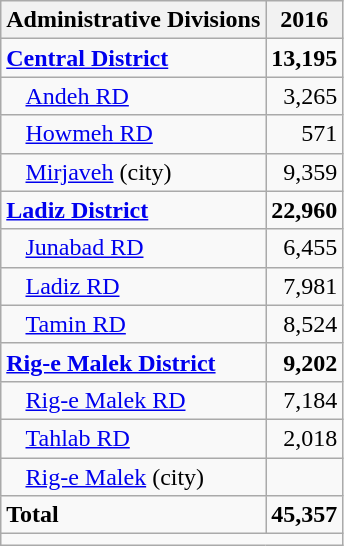<table class="wikitable">
<tr>
<th>Administrative Divisions</th>
<th>2016</th>
</tr>
<tr>
<td><strong><a href='#'>Central District</a></strong></td>
<td style="text-align: right;"><strong>13,195</strong></td>
</tr>
<tr>
<td style="padding-left: 1em;"><a href='#'>Andeh RD</a></td>
<td style="text-align: right;">3,265</td>
</tr>
<tr>
<td style="padding-left: 1em;"><a href='#'>Howmeh RD</a></td>
<td style="text-align: right;">571</td>
</tr>
<tr>
<td style="padding-left: 1em;"><a href='#'>Mirjaveh</a> (city)</td>
<td style="text-align: right;">9,359</td>
</tr>
<tr>
<td><strong><a href='#'>Ladiz District</a></strong></td>
<td style="text-align: right;"><strong>22,960</strong></td>
</tr>
<tr>
<td style="padding-left: 1em;"><a href='#'>Junabad RD</a></td>
<td style="text-align: right;">6,455</td>
</tr>
<tr>
<td style="padding-left: 1em;"><a href='#'>Ladiz RD</a></td>
<td style="text-align: right;">7,981</td>
</tr>
<tr>
<td style="padding-left: 1em;"><a href='#'>Tamin RD</a></td>
<td style="text-align: right;">8,524</td>
</tr>
<tr>
<td><strong><a href='#'>Rig-e Malek District</a></strong></td>
<td style="text-align: right;"><strong>9,202</strong></td>
</tr>
<tr>
<td style="padding-left: 1em;"><a href='#'>Rig-e Malek RD</a></td>
<td style="text-align: right;">7,184</td>
</tr>
<tr>
<td style="padding-left: 1em;"><a href='#'>Tahlab RD</a></td>
<td style="text-align: right;">2,018</td>
</tr>
<tr>
<td style="padding-left: 1em;"><a href='#'>Rig-e Malek</a> (city)</td>
<td style="text-align: right;"></td>
</tr>
<tr>
<td><strong>Total</strong></td>
<td style="text-align: right;"><strong>45,357</strong></td>
</tr>
<tr>
<td colspan=2></td>
</tr>
</table>
